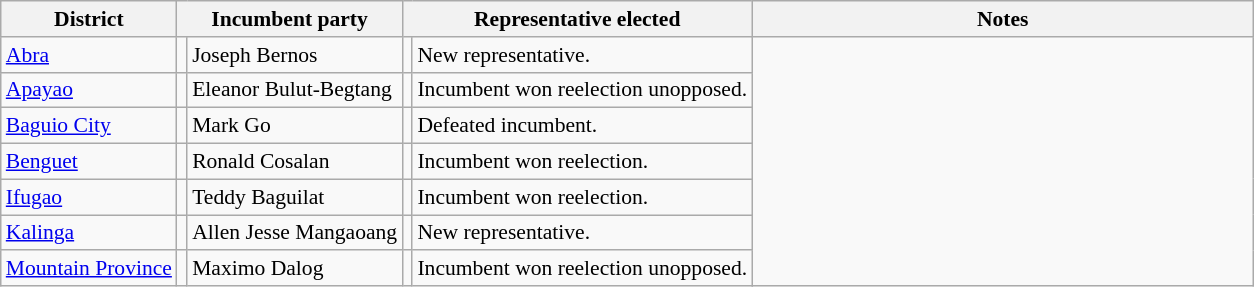<table class=wikitable style="font-size:90%;">
<tr>
<th>District</th>
<th colspan=2>Incumbent party</th>
<th colspan=3>Representative elected</th>
<th width=40%>Notes</th>
</tr>
<tr>
<td><a href='#'>Abra</a></td>
<td></td>
<td>Joseph Bernos</td>
<td></td>
<td>New representative.</td>
</tr>
<tr>
<td><a href='#'>Apayao</a></td>
<td></td>
<td>Eleanor Bulut-Begtang</td>
<td></td>
<td>Incumbent won reelection unopposed.</td>
</tr>
<tr>
<td><a href='#'>Baguio City</a></td>
<td></td>
<td>Mark Go</td>
<td></td>
<td>Defeated incumbent.</td>
</tr>
<tr>
<td><a href='#'>Benguet</a></td>
<td></td>
<td>Ronald Cosalan</td>
<td></td>
<td>Incumbent won reelection.</td>
</tr>
<tr>
<td><a href='#'>Ifugao</a></td>
<td></td>
<td>Teddy Baguilat</td>
<td></td>
<td>Incumbent won reelection.</td>
</tr>
<tr>
<td><a href='#'>Kalinga</a></td>
<td></td>
<td>Allen Jesse Mangaoang</td>
<td></td>
<td>New representative.</td>
</tr>
<tr>
<td><a href='#'>Mountain Province</a></td>
<td></td>
<td>Maximo Dalog</td>
<td></td>
<td>Incumbent won reelection unopposed.</td>
</tr>
</table>
